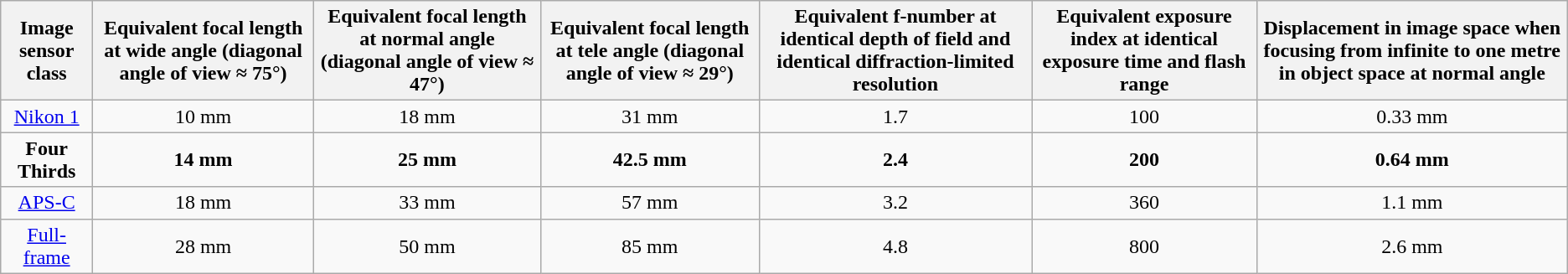<table class="wikitable zebra">
<tr>
<th>Image sensor class</th>
<th>Equivalent focal length at wide angle (diagonal angle of view ≈ 75°)</th>
<th>Equivalent focal length at normal angle (diagonal angle of view ≈ 47°)</th>
<th>Equivalent focal length at tele angle (diagonal angle of view ≈ 29°)</th>
<th>Equivalent f-number at identical depth of field and identical diffraction-limited resolution</th>
<th>Equivalent exposure index at identical exposure time and flash range</th>
<th>Displacement in image space when focusing from infinite to one metre in object space at normal angle</th>
</tr>
<tr>
<td style="text-align:center"><a href='#'>Nikon 1</a></td>
<td style="text-align:center">10 mm</td>
<td style="text-align:center">18 mm</td>
<td style="text-align:center">31 mm</td>
<td style="text-align:center">1.7</td>
<td style="text-align:center">100</td>
<td style="text-align:center">0.33 mm</td>
</tr>
<tr>
<td style="text-align:center"><strong>Four Thirds</strong></td>
<td style="text-align:center"><strong>14 mm</strong></td>
<td style="text-align:center"><strong>25 mm</strong></td>
<td style="text-align:center"><strong>42.5 mm</strong></td>
<td style="text-align:center"><strong>2.4</strong></td>
<td style="text-align:center"><strong>200</strong></td>
<td style="text-align:center"><strong>0.64 mm</strong></td>
</tr>
<tr>
<td style="text-align:center"><a href='#'>APS-C</a></td>
<td style="text-align:center">18 mm</td>
<td style="text-align:center">33 mm</td>
<td style="text-align:center">57 mm</td>
<td style="text-align:center">3.2</td>
<td style="text-align:center">360</td>
<td style="text-align:center">1.1 mm</td>
</tr>
<tr>
<td style="text-align:center"><a href='#'>Full-frame</a></td>
<td style="text-align:center">28 mm</td>
<td style="text-align:center">50 mm</td>
<td style="text-align:center">85 mm</td>
<td style="text-align:center">4.8</td>
<td style="text-align:center">800</td>
<td style="text-align:center">2.6 mm</td>
</tr>
</table>
